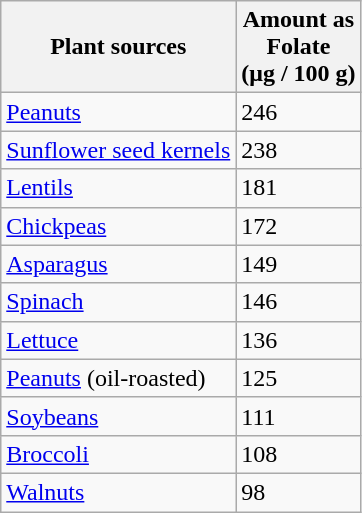<table class="wikitable">
<tr>
<th>Plant sources</th>
<th>Amount as<br>Folate<br> (μg / 100 g)</th>
</tr>
<tr>
<td><a href='#'>Peanuts</a></td>
<td>246</td>
</tr>
<tr>
<td><a href='#'>Sunflower seed kernels</a></td>
<td>238</td>
</tr>
<tr>
<td><a href='#'>Lentils</a></td>
<td>181</td>
</tr>
<tr>
<td><a href='#'>Chickpeas</a></td>
<td>172</td>
</tr>
<tr>
<td><a href='#'>Asparagus</a></td>
<td>149</td>
</tr>
<tr>
<td><a href='#'>Spinach</a></td>
<td>146</td>
</tr>
<tr>
<td><a href='#'>Lettuce</a></td>
<td>136</td>
</tr>
<tr>
<td><a href='#'>Peanuts</a> (oil-roasted)</td>
<td>125</td>
</tr>
<tr>
<td><a href='#'>Soybeans</a></td>
<td>111</td>
</tr>
<tr>
<td><a href='#'>Broccoli</a></td>
<td>108</td>
</tr>
<tr>
<td><a href='#'>Walnuts</a></td>
<td>98</td>
</tr>
</table>
